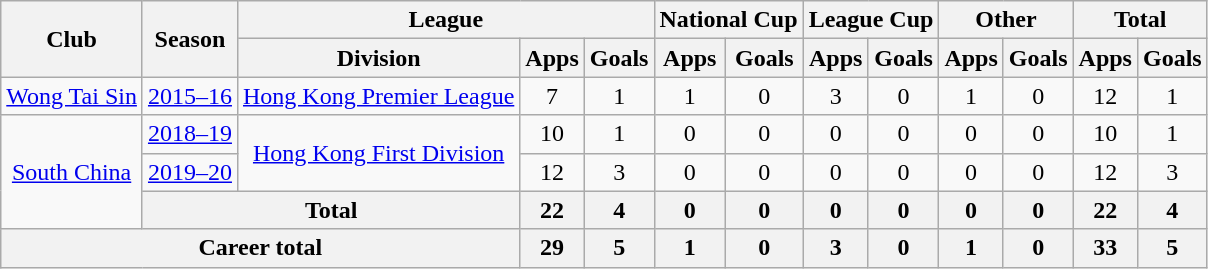<table class="wikitable" style="text-align: center">
<tr>
<th rowspan="2">Club</th>
<th rowspan="2">Season</th>
<th colspan="3">League</th>
<th colspan="2">National Cup</th>
<th colspan="2">League Cup</th>
<th colspan="2">Other</th>
<th colspan="2">Total</th>
</tr>
<tr>
<th>Division</th>
<th>Apps</th>
<th>Goals</th>
<th>Apps</th>
<th>Goals</th>
<th>Apps</th>
<th>Goals</th>
<th>Apps</th>
<th>Goals</th>
<th>Apps</th>
<th>Goals</th>
</tr>
<tr>
<td><a href='#'>Wong Tai Sin</a></td>
<td><a href='#'>2015–16</a></td>
<td><a href='#'>Hong Kong Premier League</a></td>
<td>7</td>
<td>1</td>
<td>1</td>
<td>0</td>
<td>3</td>
<td>0</td>
<td>1</td>
<td>0</td>
<td>12</td>
<td>1</td>
</tr>
<tr>
<td rowspan="3"><a href='#'>South China</a></td>
<td><a href='#'>2018–19</a></td>
<td rowspan="2"><a href='#'>Hong Kong First Division</a></td>
<td>10</td>
<td>1</td>
<td>0</td>
<td>0</td>
<td>0</td>
<td>0</td>
<td>0</td>
<td>0</td>
<td>10</td>
<td>1</td>
</tr>
<tr>
<td><a href='#'>2019–20</a></td>
<td>12</td>
<td>3</td>
<td>0</td>
<td>0</td>
<td>0</td>
<td>0</td>
<td>0</td>
<td>0</td>
<td>12</td>
<td>3</td>
</tr>
<tr>
<th colspan=2>Total</th>
<th>22</th>
<th>4</th>
<th>0</th>
<th>0</th>
<th>0</th>
<th>0</th>
<th>0</th>
<th>0</th>
<th>22</th>
<th>4</th>
</tr>
<tr>
<th colspan=3>Career total</th>
<th>29</th>
<th>5</th>
<th>1</th>
<th>0</th>
<th>3</th>
<th>0</th>
<th>1</th>
<th>0</th>
<th>33</th>
<th>5</th>
</tr>
</table>
